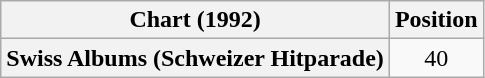<table class="wikitable plainrowheaders" style="text-align:center">
<tr>
<th scope="col">Chart (1992)</th>
<th scope="col">Position</th>
</tr>
<tr>
<th scope="row">Swiss Albums (Schweizer Hitparade)</th>
<td>40</td>
</tr>
</table>
